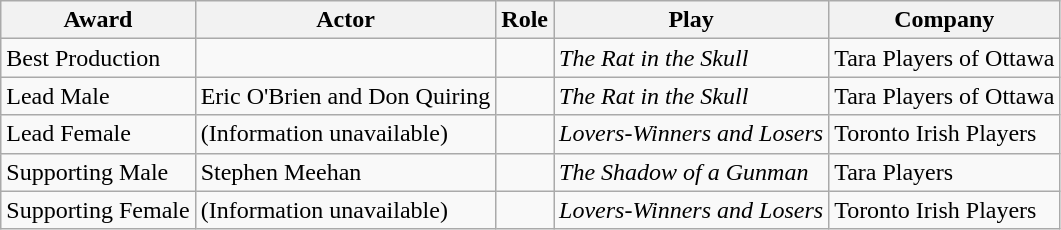<table class="wikitable">
<tr>
<th>Award</th>
<th>Actor</th>
<th>Role</th>
<th>Play</th>
<th>Company</th>
</tr>
<tr>
<td>Best Production</td>
<td></td>
<td></td>
<td><em>The Rat in the Skull</em></td>
<td>Tara Players of Ottawa</td>
</tr>
<tr>
<td>Lead Male</td>
<td>Eric O'Brien and Don Quiring</td>
<td></td>
<td><em>The Rat in the Skull</em></td>
<td>Tara Players of Ottawa</td>
</tr>
<tr>
<td>Lead Female</td>
<td>(Information unavailable)</td>
<td></td>
<td><em>Lovers-Winners and Losers </em></td>
<td>Toronto Irish Players</td>
</tr>
<tr>
<td>Supporting Male</td>
<td>Stephen Meehan</td>
<td></td>
<td><em>The Shadow of a Gunman</em></td>
<td>Tara Players</td>
</tr>
<tr>
<td>Supporting Female</td>
<td>(Information unavailable)</td>
<td></td>
<td><em>Lovers-Winners and Losers </em></td>
<td>Toronto Irish Players</td>
</tr>
</table>
